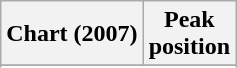<table class="wikitable">
<tr>
<th align="left">Chart (2007)</th>
<th align="left">Peak<br>position</th>
</tr>
<tr>
</tr>
<tr>
</tr>
<tr>
</tr>
<tr>
</tr>
</table>
